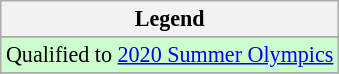<table class="wikitable" style="font-size:92%;">
<tr>
<th>Legend</th>
</tr>
<tr>
</tr>
<tr bgcolor=#cfc>
<td>Qualified to <a href='#'>2020 Summer Olympics</a></td>
</tr>
<tr>
</tr>
</table>
